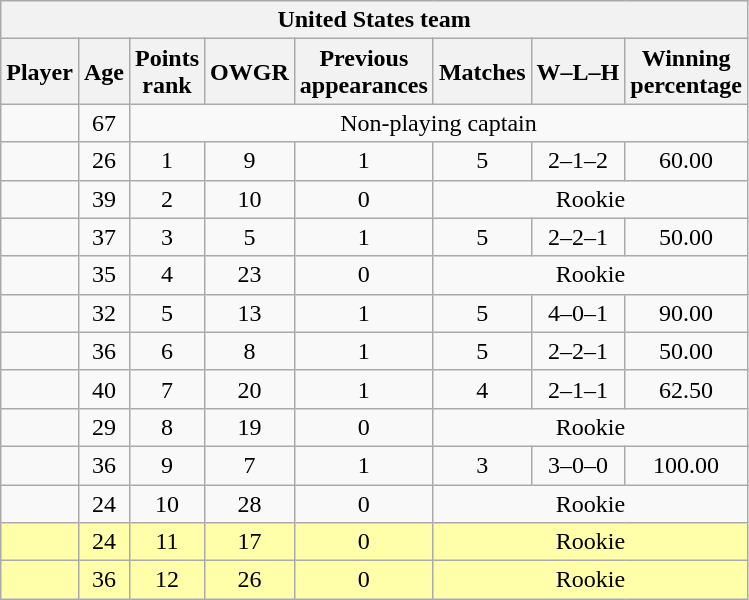<table class="wikitable sortable" style="text-align:center">
<tr>
<th colspan=8> United States team</th>
</tr>
<tr>
<th>Player</th>
<th>Age</th>
<th data-sort-type="number">Points<br>rank</th>
<th data-sort-type="number">OWGR</th>
<th data-sort-type="number">Previous<br>appearances</th>
<th data-sort-type="number">Matches</th>
<th data-sort-type="number">W–L–H</th>
<th data-sort-type="number">Winning<br>percentage</th>
</tr>
<tr>
<td align=left></td>
<td>67</td>
<td colspan=6>Non-playing captain</td>
</tr>
<tr>
<td align=left></td>
<td>26</td>
<td>1</td>
<td>9</td>
<td>1</td>
<td>5</td>
<td>2–1–2</td>
<td>60.00</td>
</tr>
<tr>
<td align=left></td>
<td>39</td>
<td>2</td>
<td>10</td>
<td>0</td>
<td colspan=3>Rookie</td>
</tr>
<tr>
<td align=left></td>
<td>37</td>
<td>3</td>
<td>5</td>
<td>1</td>
<td>5</td>
<td>2–2–1</td>
<td>50.00</td>
</tr>
<tr>
<td align=left></td>
<td>35</td>
<td>4</td>
<td>23</td>
<td>0</td>
<td colspan=3>Rookie</td>
</tr>
<tr>
<td align=left></td>
<td>32</td>
<td>5</td>
<td>13</td>
<td>1</td>
<td>5</td>
<td>4–0–1</td>
<td>90.00</td>
</tr>
<tr>
<td align=left></td>
<td>36</td>
<td>6</td>
<td>8</td>
<td>1</td>
<td>5</td>
<td>2–2–1</td>
<td>50.00</td>
</tr>
<tr>
<td align=left></td>
<td>40</td>
<td>7</td>
<td>20</td>
<td>1</td>
<td>4</td>
<td>2–1–1</td>
<td>62.50</td>
</tr>
<tr>
<td align=left></td>
<td>29</td>
<td>8</td>
<td>19</td>
<td>0</td>
<td colspan=3>Rookie</td>
</tr>
<tr>
<td align=left></td>
<td>36</td>
<td>9</td>
<td>7</td>
<td>1</td>
<td>3</td>
<td>3–0–0</td>
<td>100.00</td>
</tr>
<tr>
<td align=left></td>
<td>24</td>
<td>10</td>
<td>28</td>
<td>0</td>
<td colspan=3>Rookie</td>
</tr>
<tr style="background:#ffa;">
<td align=left></td>
<td>24</td>
<td>11</td>
<td>17</td>
<td>0</td>
<td colspan=3>Rookie</td>
</tr>
<tr style="background:#ffa;">
<td align=left></td>
<td>36</td>
<td>12</td>
<td>26</td>
<td>0</td>
<td colspan=3>Rookie</td>
</tr>
</table>
